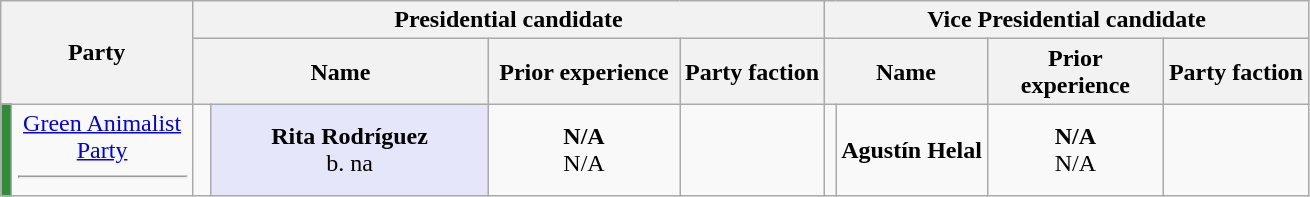<table class="wikitable" style="text-align:center; width:795;">
<tr>
<th colspan="2" rowspan="2" style="width:120px;">Party</th>
<th colspan="4" rowspan="1" style="width:310px;">Presidential candidate</th>
<th colspan="4" rowspan="1" style="width:200px;">Vice Presidential candidate</th>
</tr>
<tr>
<th colspan="2" style="width:190px;">Name<br></th>
<th style="width:120px;">Prior experience</th>
<th>Party faction</th>
<th colspan="2" style="width:90px;">Name<br></th>
<th style="width:110px;">Prior experience</th>
<th>Party faction</th>
</tr>
<tr>
<td style="background:#318C38"></td>
<td style="width:113px;"> <a href='#'>Green Animalist Party</a><hr></td>
<td></td>
<td style="background:lavender;" data-sort-value="Rita Rodríguez"><strong>Rita Rodríguez</strong><br>b. na</td>
<td><strong>N/A</strong><br>N/A</td>
<td> </td>
<td></td>
<td><strong>Agustín Helal</strong></td>
<td><strong>N/A</strong><br>N/A</td>
<td> </td>
</tr>
</table>
